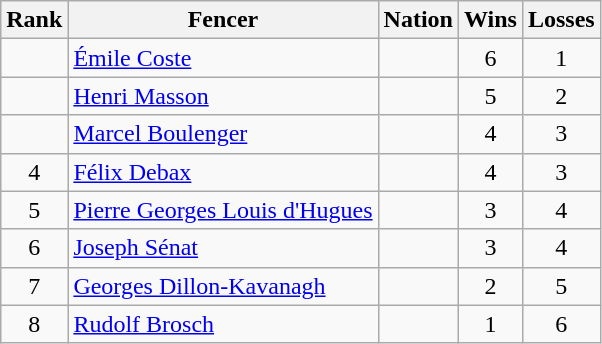<table class="wikitable sortable" style="text-align:center">
<tr>
<th>Rank</th>
<th>Fencer</th>
<th>Nation</th>
<th>Wins</th>
<th>Losses</th>
</tr>
<tr>
<td></td>
<td align=left><a href='#'>Émile Coste</a></td>
<td align=left></td>
<td>6</td>
<td>1</td>
</tr>
<tr>
<td></td>
<td align=left><a href='#'>Henri Masson</a></td>
<td align=left></td>
<td>5</td>
<td>2</td>
</tr>
<tr>
<td></td>
<td align=left><a href='#'>Marcel Boulenger</a></td>
<td align=left></td>
<td>4</td>
<td>3</td>
</tr>
<tr>
<td>4</td>
<td align=left><a href='#'>Félix Debax</a></td>
<td align=left></td>
<td>4</td>
<td>3</td>
</tr>
<tr>
<td>5</td>
<td align=left><a href='#'>Pierre Georges Louis d'Hugues</a></td>
<td align=left></td>
<td>3</td>
<td>4</td>
</tr>
<tr>
<td>6</td>
<td align=left><a href='#'>Joseph Sénat</a></td>
<td align=left></td>
<td>3</td>
<td>4</td>
</tr>
<tr>
<td>7</td>
<td align=left><a href='#'>Georges Dillon-Kavanagh</a></td>
<td align=left></td>
<td>2</td>
<td>5</td>
</tr>
<tr>
<td>8</td>
<td align=left><a href='#'>Rudolf Brosch</a></td>
<td align=left></td>
<td>1</td>
<td>6</td>
</tr>
</table>
